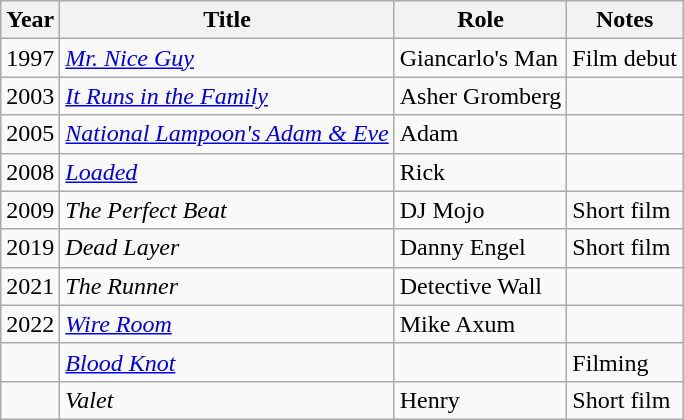<table class="wikitable sortable">
<tr>
<th>Year</th>
<th>Title</th>
<th>Role</th>
<th>Notes</th>
</tr>
<tr>
<td>1997</td>
<td><em><a href='#'>Mr. Nice Guy</a></em></td>
<td>Giancarlo's Man</td>
<td>Film debut</td>
</tr>
<tr>
<td>2003</td>
<td><em><a href='#'>It Runs in the Family</a></em></td>
<td>Asher Gromberg</td>
<td></td>
</tr>
<tr>
<td>2005</td>
<td><em><a href='#'>National Lampoon's Adam & Eve</a></em></td>
<td>Adam</td>
<td></td>
</tr>
<tr>
<td>2008</td>
<td><em><a href='#'>Loaded</a></em></td>
<td>Rick</td>
<td></td>
</tr>
<tr>
<td>2009</td>
<td><em>The Perfect Beat</em></td>
<td>DJ Mojo</td>
<td>Short film</td>
</tr>
<tr>
<td>2019</td>
<td><em>Dead Layer</em></td>
<td>Danny Engel</td>
<td>Short film</td>
</tr>
<tr>
<td>2021</td>
<td><em>The Runner</em></td>
<td>Detective Wall</td>
<td></td>
</tr>
<tr>
<td>2022</td>
<td><em><a href='#'>Wire Room</a></em></td>
<td>Mike Axum</td>
<td></td>
</tr>
<tr>
<td></td>
<td><em><a href='#'>Blood Knot</a></em></td>
<td></td>
<td>Filming</td>
</tr>
<tr>
<td></td>
<td><em>Valet</em></td>
<td>Henry</td>
<td>Short film</td>
</tr>
</table>
